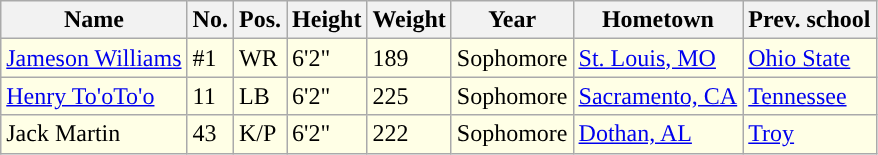<table class="wikitable sortable">
<tr>
<th>Name</th>
<th>No.</th>
<th>Pos.</th>
<th>Height</th>
<th>Weight</th>
<th>Year</th>
<th>Hometown</th>
<th class="unsortable">Prev. school</th>
</tr>
<tr style="background:#FFFFE6;">
<td><a href='#'>Jameson Williams</a></td>
<td>#1</td>
<td>WR</td>
<td>6'2"</td>
<td>189</td>
<td>Sophomore</td>
<td><a href='#'>St. Louis, MO</a></td>
<td><a href='#'>Ohio State</a></td>
</tr>
<tr style="background:#FFFFE6;">
<td><a href='#'>Henry To'oTo'o</a></td>
<td>11</td>
<td>LB</td>
<td>6'2"</td>
<td>225</td>
<td>Sophomore</td>
<td><a href='#'>Sacramento, CA</a></td>
<td><a href='#'>Tennessee</a></td>
</tr>
<tr style="background:#FFFFE6;">
<td>Jack Martin</td>
<td>43</td>
<td>K/P</td>
<td>6'2"</td>
<td>222</td>
<td>Sophomore</td>
<td><a href='#'>Dothan, AL</a></td>
<td><a href='#'>Troy</a></td>
</tr>
</table>
